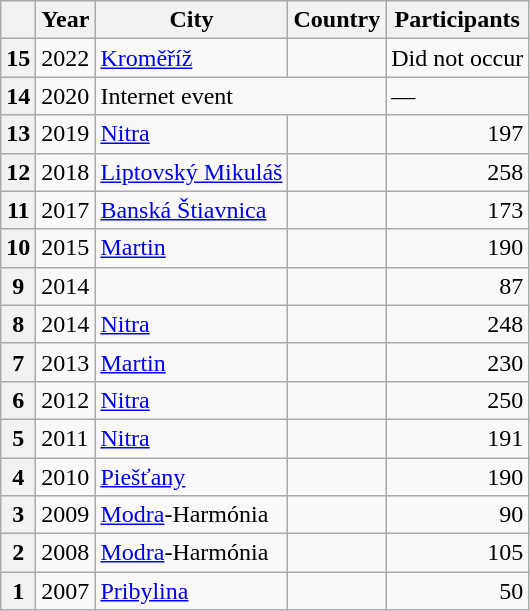<table class="wikitable sortable">
<tr>
<th></th>
<th>Year</th>
<th>City</th>
<th>Country</th>
<th>Participants</th>
</tr>
<tr>
<th>15</th>
<td>2022</td>
<td><a href='#'>Kroměříž</a></td>
<td></td>
<td>Did not occur</td>
</tr>
<tr>
<th>14</th>
<td>2020</td>
<td colspan=2>Internet event</td>
<td>—</td>
</tr>
<tr>
<th>13</th>
<td>2019</td>
<td><a href='#'>Nitra</a></td>
<td></td>
<td align="right">197</td>
</tr>
<tr>
<th>12</th>
<td>2018</td>
<td><a href='#'>Liptovský Mikuláš</a></td>
<td></td>
<td align="right">258</td>
</tr>
<tr>
<th>11</th>
<td>2017</td>
<td><a href='#'>Banská Štiavnica</a></td>
<td></td>
<td align="right">173</td>
</tr>
<tr>
<th>10</th>
<td>2015</td>
<td><a href='#'>Martin</a></td>
<td></td>
<td align="right">190</td>
</tr>
<tr>
<th>9</th>
<td>2014</td>
<td></td>
<td></td>
<td align="right">87</td>
</tr>
<tr>
<th>8</th>
<td>2014</td>
<td><a href='#'>Nitra</a></td>
<td></td>
<td align="right">248</td>
</tr>
<tr>
<th>7</th>
<td>2013</td>
<td><a href='#'>Martin</a></td>
<td></td>
<td align="right">230</td>
</tr>
<tr>
<th>6</th>
<td>2012</td>
<td><a href='#'>Nitra</a></td>
<td></td>
<td align="right">250</td>
</tr>
<tr>
<th>5</th>
<td>2011</td>
<td><a href='#'>Nitra</a></td>
<td></td>
<td align="right">191</td>
</tr>
<tr>
<th>4</th>
<td>2010</td>
<td><a href='#'>Piešťany</a></td>
<td></td>
<td align="right">190</td>
</tr>
<tr>
<th>3</th>
<td>2009</td>
<td><a href='#'>Modra</a>-Harmónia</td>
<td></td>
<td align="right">90</td>
</tr>
<tr>
<th>2</th>
<td>2008</td>
<td><a href='#'>Modra</a>-Harmónia</td>
<td></td>
<td align="right">105</td>
</tr>
<tr>
<th>1</th>
<td>2007</td>
<td><a href='#'>Pribylina</a></td>
<td></td>
<td align="right">50</td>
</tr>
</table>
